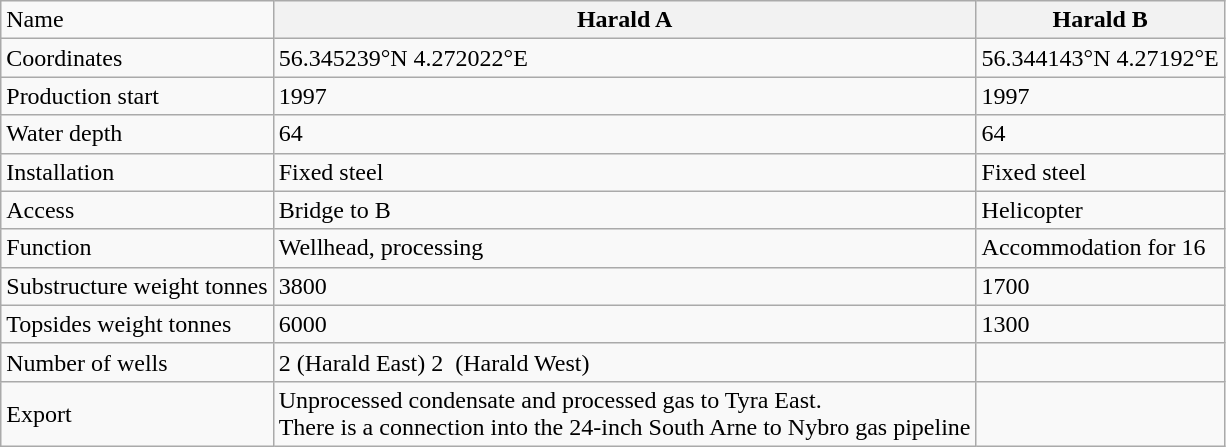<table class="wikitable">
<tr>
<td>Name</td>
<th>Harald A</th>
<th>Harald B</th>
</tr>
<tr>
<td>Coordinates</td>
<td>56.345239°N 4.272022°E</td>
<td>56.344143°N 4.27192°E</td>
</tr>
<tr>
<td>Production start</td>
<td>1997</td>
<td>1997</td>
</tr>
<tr>
<td>Water depth</td>
<td>64</td>
<td>64</td>
</tr>
<tr>
<td>Installation</td>
<td>Fixed steel</td>
<td>Fixed steel</td>
</tr>
<tr>
<td>Access</td>
<td>Bridge to B</td>
<td>Helicopter</td>
</tr>
<tr>
<td>Function</td>
<td>Wellhead, processing</td>
<td>Accommodation for 16</td>
</tr>
<tr>
<td>Substructure weight tonnes</td>
<td>3800</td>
<td>1700</td>
</tr>
<tr>
<td>Topsides weight tonnes</td>
<td>6000</td>
<td>1300</td>
</tr>
<tr>
<td>Number of wells</td>
<td>2 (Harald East) 2  (Harald West)</td>
<td></td>
</tr>
<tr>
<td>Export</td>
<td>Unprocessed condensate and processed gas  to Tyra East.<br>There is a connection into the 24-inch South  Arne to Nybro gas pipeline</td>
<td></td>
</tr>
</table>
